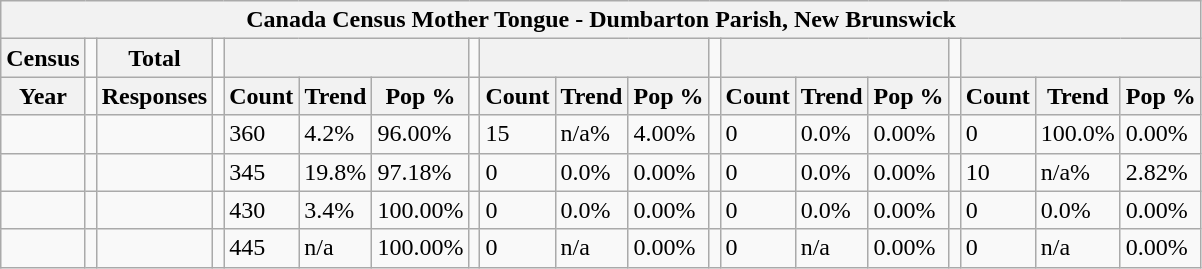<table class="wikitable">
<tr>
<th colspan="19">Canada Census Mother Tongue - Dumbarton Parish, New Brunswick</th>
</tr>
<tr>
<th>Census</th>
<td></td>
<th>Total</th>
<td colspan="1"></td>
<th colspan="3"></th>
<td colspan="1"></td>
<th colspan="3"></th>
<td colspan="1"></td>
<th colspan="3"></th>
<td colspan="1"></td>
<th colspan="3"></th>
</tr>
<tr>
<th>Year</th>
<td></td>
<th>Responses</th>
<td></td>
<th>Count</th>
<th>Trend</th>
<th>Pop %</th>
<td></td>
<th>Count</th>
<th>Trend</th>
<th>Pop %</th>
<td></td>
<th>Count</th>
<th>Trend</th>
<th>Pop %</th>
<td></td>
<th>Count</th>
<th>Trend</th>
<th>Pop %</th>
</tr>
<tr>
<td></td>
<td></td>
<td></td>
<td></td>
<td>360</td>
<td> 4.2%</td>
<td>96.00%</td>
<td></td>
<td>15</td>
<td> n/a%</td>
<td>4.00%</td>
<td></td>
<td>0</td>
<td> 0.0%</td>
<td>0.00%</td>
<td></td>
<td>0</td>
<td> 100.0%</td>
<td>0.00%</td>
</tr>
<tr>
<td></td>
<td></td>
<td></td>
<td></td>
<td>345</td>
<td> 19.8%</td>
<td>97.18%</td>
<td></td>
<td>0</td>
<td> 0.0%</td>
<td>0.00%</td>
<td></td>
<td>0</td>
<td> 0.0%</td>
<td>0.00%</td>
<td></td>
<td>10</td>
<td> n/a%</td>
<td>2.82%</td>
</tr>
<tr>
<td></td>
<td></td>
<td></td>
<td></td>
<td>430</td>
<td> 3.4%</td>
<td>100.00%</td>
<td></td>
<td>0</td>
<td> 0.0%</td>
<td>0.00%</td>
<td></td>
<td>0</td>
<td> 0.0%</td>
<td>0.00%</td>
<td></td>
<td>0</td>
<td> 0.0%</td>
<td>0.00%</td>
</tr>
<tr>
<td></td>
<td></td>
<td></td>
<td></td>
<td>445</td>
<td>n/a</td>
<td>100.00%</td>
<td></td>
<td>0</td>
<td>n/a</td>
<td>0.00%</td>
<td></td>
<td>0</td>
<td>n/a</td>
<td>0.00%</td>
<td></td>
<td>0</td>
<td>n/a</td>
<td>0.00%</td>
</tr>
</table>
